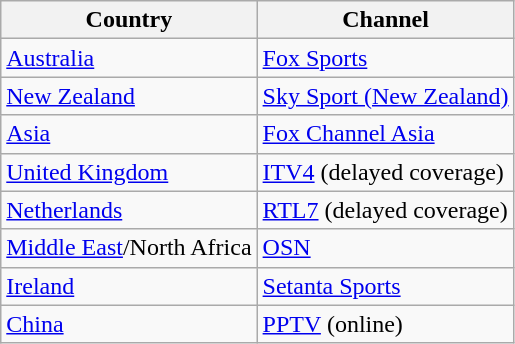<table class="wikitable" style="font-size:100%; text-align:left">
<tr>
<th>Country</th>
<th>Channel</th>
</tr>
<tr>
<td> <a href='#'>Australia</a></td>
<td><a href='#'>Fox Sports</a></td>
</tr>
<tr>
<td> <a href='#'>New Zealand</a></td>
<td><a href='#'>Sky Sport (New Zealand)</a></td>
</tr>
<tr>
<td><a href='#'>Asia</a></td>
<td><a href='#'>Fox Channel Asia</a></td>
</tr>
<tr>
<td> <a href='#'>United Kingdom</a></td>
<td><a href='#'>ITV4</a>  (delayed coverage)</td>
</tr>
<tr>
<td> <a href='#'>Netherlands</a></td>
<td><a href='#'>RTL7</a>   (delayed coverage)</td>
</tr>
<tr>
<td><a href='#'>Middle East</a>/North Africa</td>
<td><a href='#'>OSN</a></td>
</tr>
<tr>
<td> <a href='#'>Ireland</a></td>
<td><a href='#'>Setanta Sports</a></td>
</tr>
<tr>
<td> <a href='#'>China</a></td>
<td><a href='#'>PPTV</a> (online)</td>
</tr>
</table>
